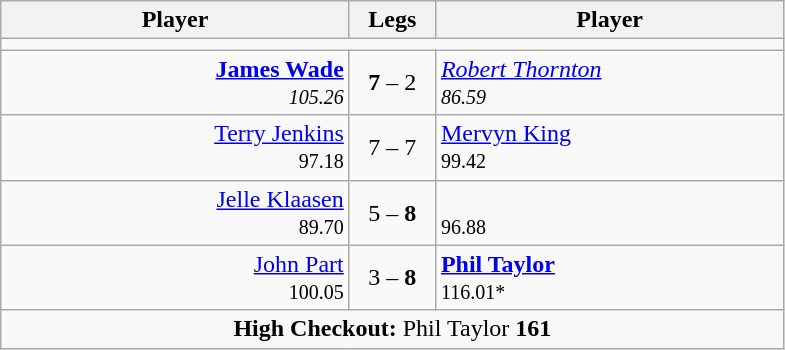<table class=wikitable style="text-align:center">
<tr>
<th width=225>Player</th>
<th width=50>Legs</th>
<th width=225>Player</th>
</tr>
<tr align=center>
<td colspan="3"></td>
</tr>
<tr align=left>
<td align=right><strong><a href='#'>James Wade</a></strong>  <br><small><span><em>105.26</em></span></small></td>
<td align=center><strong>7</strong> – 2</td>
<td> <em><a href='#'>Robert Thornton</a></em> <br><small><span><em>86.59</em></span></small></td>
</tr>
<tr align=left>
<td align=right><a href='#'>Terry Jenkins</a>  <br><small><span>97.18</span></small></td>
<td align=center>7 – 7</td>
<td> <a href='#'>Mervyn King</a> <br><small><span>99.42</span></small></td>
</tr>
<tr align=left>
<td align=right><a href='#'>Jelle Klaasen</a>  <br><small><span>89.70</span></small></td>
<td align=center>5 – <strong>8</strong></td>
<td> <br><small><span>96.88</span></small></td>
</tr>
<tr align=left>
<td align=right><a href='#'>John Part</a>  <br><small><span>100.05</span></small></td>
<td align=center>3 – <strong>8</strong></td>
<td> <strong><a href='#'>Phil Taylor</a></strong> <br><small><span>116.01*</span></small></td>
</tr>
<tr align=center>
<td colspan="3"><strong>High Checkout:</strong> Phil Taylor <strong>161</strong></td>
</tr>
</table>
